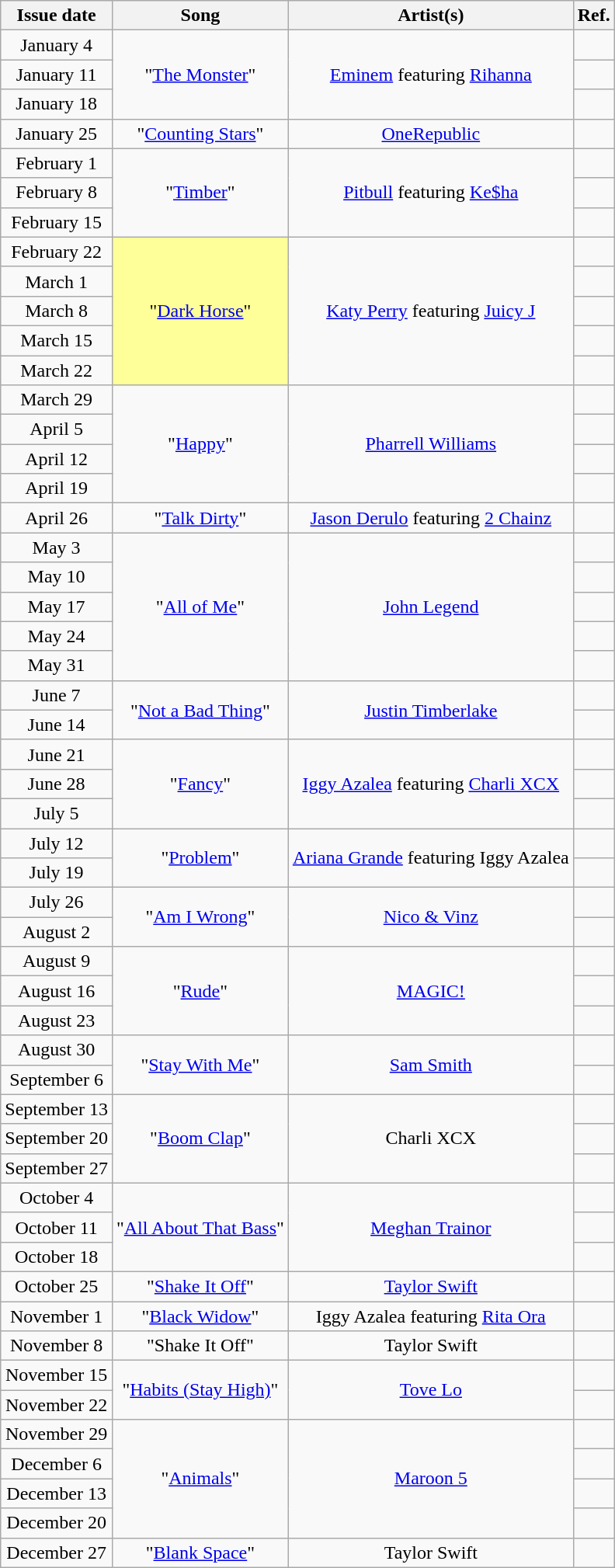<table class="wikitable" style="text-align: center;">
<tr>
<th>Issue date</th>
<th>Song</th>
<th>Artist(s)</th>
<th>Ref.</th>
</tr>
<tr>
<td>January 4</td>
<td rowspan="3">"<a href='#'>The Monster</a>"</td>
<td rowspan="3"><a href='#'>Eminem</a> featuring <a href='#'>Rihanna</a></td>
<td></td>
</tr>
<tr>
<td>January 11</td>
<td></td>
</tr>
<tr>
<td>January 18</td>
<td></td>
</tr>
<tr>
<td>January 25</td>
<td>"<a href='#'>Counting Stars</a>"</td>
<td><a href='#'>OneRepublic</a></td>
<td></td>
</tr>
<tr>
<td>February 1</td>
<td rowspan="3">"<a href='#'>Timber</a>"</td>
<td rowspan="3"><a href='#'>Pitbull</a> featuring <a href='#'>Ke$ha</a></td>
<td></td>
</tr>
<tr>
<td>February 8</td>
<td></td>
</tr>
<tr>
<td>February 15</td>
<td></td>
</tr>
<tr>
<td>February 22</td>
<td bgcolor=#FFFF99 rowspan="5">"<a href='#'>Dark Horse</a>" </td>
<td rowspan="5"><a href='#'>Katy Perry</a> featuring <a href='#'>Juicy J</a></td>
<td></td>
</tr>
<tr>
<td>March 1</td>
<td></td>
</tr>
<tr>
<td>March 8</td>
<td></td>
</tr>
<tr>
<td>March 15</td>
<td></td>
</tr>
<tr>
<td>March 22</td>
<td></td>
</tr>
<tr>
<td>March 29</td>
<td rowspan="4">"<a href='#'>Happy</a>"</td>
<td rowspan="4"><a href='#'>Pharrell Williams</a></td>
<td></td>
</tr>
<tr>
<td>April 5</td>
<td></td>
</tr>
<tr>
<td>April 12</td>
<td></td>
</tr>
<tr>
<td>April 19</td>
<td></td>
</tr>
<tr>
<td>April 26</td>
<td>"<a href='#'>Talk Dirty</a>"</td>
<td><a href='#'>Jason Derulo</a> featuring <a href='#'>2 Chainz</a></td>
<td></td>
</tr>
<tr>
<td>May 3</td>
<td rowspan="5">"<a href='#'>All of Me</a>"</td>
<td rowspan="5"><a href='#'>John Legend</a></td>
<td></td>
</tr>
<tr>
<td>May 10</td>
<td></td>
</tr>
<tr>
<td>May 17</td>
<td></td>
</tr>
<tr>
<td>May 24</td>
<td></td>
</tr>
<tr>
<td>May 31</td>
<td></td>
</tr>
<tr>
<td>June 7</td>
<td rowspan="2">"<a href='#'>Not a Bad Thing</a>"</td>
<td rowspan="2"><a href='#'>Justin Timberlake</a></td>
<td></td>
</tr>
<tr>
<td>June 14</td>
<td></td>
</tr>
<tr>
<td>June 21</td>
<td rowspan="3">"<a href='#'>Fancy</a>"</td>
<td rowspan="3"><a href='#'>Iggy Azalea</a> featuring <a href='#'>Charli XCX</a></td>
<td></td>
</tr>
<tr>
<td>June 28</td>
<td></td>
</tr>
<tr>
<td>July 5</td>
<td></td>
</tr>
<tr>
<td>July 12</td>
<td rowspan="2">"<a href='#'>Problem</a>"</td>
<td rowspan="2"><a href='#'>Ariana Grande</a> featuring Iggy Azalea</td>
<td></td>
</tr>
<tr>
<td>July 19</td>
<td></td>
</tr>
<tr>
<td>July 26</td>
<td rowspan="2">"<a href='#'>Am I Wrong</a>"</td>
<td rowspan="2"><a href='#'>Nico & Vinz</a></td>
<td></td>
</tr>
<tr>
<td>August 2</td>
<td></td>
</tr>
<tr>
<td>August 9</td>
<td rowspan="3">"<a href='#'>Rude</a>"</td>
<td rowspan="3"><a href='#'>MAGIC!</a></td>
<td></td>
</tr>
<tr>
<td>August 16</td>
<td></td>
</tr>
<tr>
<td>August 23</td>
<td></td>
</tr>
<tr>
<td>August 30</td>
<td rowspan="2">"<a href='#'>Stay With Me</a>"</td>
<td rowspan="2"><a href='#'>Sam Smith</a></td>
<td></td>
</tr>
<tr>
<td>September 6</td>
<td></td>
</tr>
<tr>
<td>September 13</td>
<td rowspan="3">"<a href='#'>Boom Clap</a>"</td>
<td rowspan="3">Charli XCX</td>
<td></td>
</tr>
<tr>
<td>September 20</td>
<td></td>
</tr>
<tr>
<td>September 27</td>
<td></td>
</tr>
<tr>
<td>October 4</td>
<td rowspan="3">"<a href='#'>All About That Bass</a>"</td>
<td rowspan="3"><a href='#'>Meghan Trainor</a></td>
<td></td>
</tr>
<tr>
<td>October 11</td>
<td></td>
</tr>
<tr>
<td>October 18</td>
<td></td>
</tr>
<tr>
<td>October 25</td>
<td>"<a href='#'>Shake It Off</a>"</td>
<td><a href='#'>Taylor Swift</a></td>
<td></td>
</tr>
<tr>
<td>November 1</td>
<td>"<a href='#'>Black Widow</a>"</td>
<td>Iggy Azalea featuring <a href='#'>Rita Ora</a></td>
<td></td>
</tr>
<tr>
<td>November 8</td>
<td>"Shake It Off"</td>
<td>Taylor Swift</td>
<td></td>
</tr>
<tr>
<td>November 15</td>
<td rowspan="2">"<a href='#'>Habits (Stay High)</a>"</td>
<td rowspan="2"><a href='#'>Tove Lo</a></td>
<td></td>
</tr>
<tr>
<td>November 22</td>
<td></td>
</tr>
<tr>
<td>November 29</td>
<td rowspan="4">"<a href='#'>Animals</a>"</td>
<td rowspan="4"><a href='#'>Maroon 5</a></td>
<td></td>
</tr>
<tr>
<td>December 6</td>
<td></td>
</tr>
<tr>
<td>December 13</td>
<td></td>
</tr>
<tr>
<td>December 20</td>
<td></td>
</tr>
<tr>
<td>December 27</td>
<td>"<a href='#'>Blank Space</a>"</td>
<td>Taylor Swift</td>
<td></td>
</tr>
</table>
